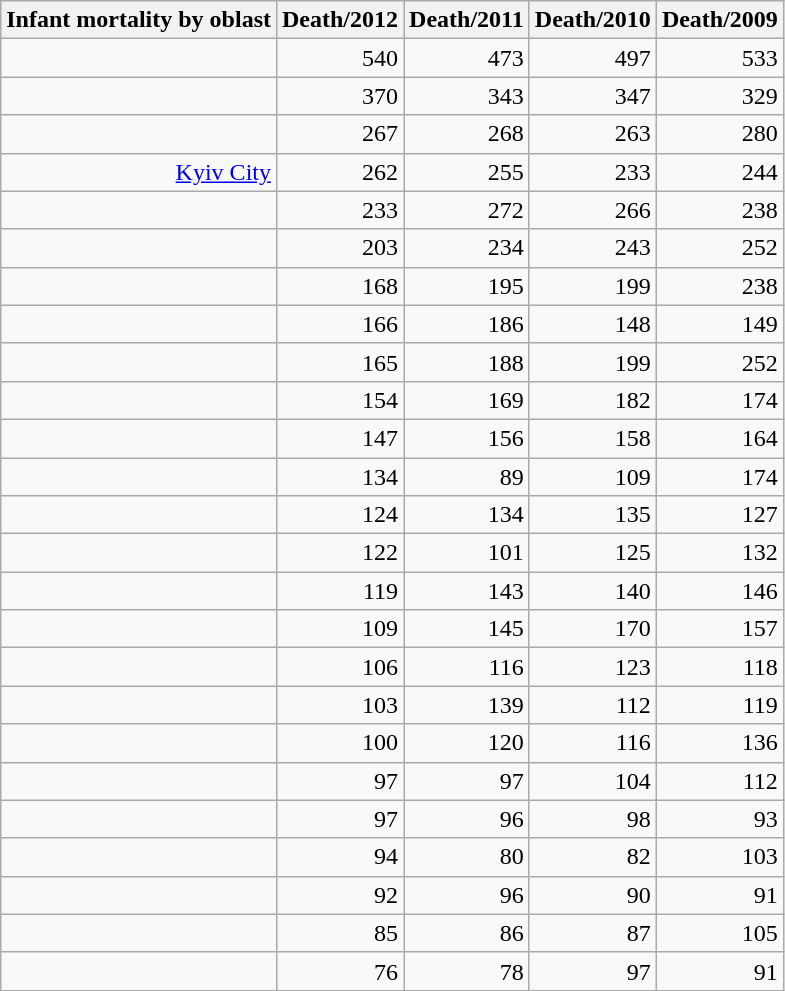<table class="wikitable centre" style="text-align: right;">
<tr>
<th>Infant mortality by oblast</th>
<th>Death/2012</th>
<th>Death/2011</th>
<th>Death/2010</th>
<th>Death/2009</th>
</tr>
<tr>
<td></td>
<td>540 </td>
<td>473 </td>
<td>497 </td>
<td>533 </td>
</tr>
<tr>
<td></td>
<td>370 </td>
<td>343 </td>
<td>347 </td>
<td>329 </td>
</tr>
<tr>
<td></td>
<td>267 </td>
<td>268 </td>
<td>263 </td>
<td>280 </td>
</tr>
<tr>
<td> <a href='#'>Kyiv City</a></td>
<td>262 </td>
<td>255 </td>
<td>233 </td>
<td>244 </td>
</tr>
<tr>
<td></td>
<td>233 </td>
<td>272 </td>
<td>266 </td>
<td>238 </td>
</tr>
<tr>
<td></td>
<td>203 </td>
<td>234 </td>
<td>243 </td>
<td>252 </td>
</tr>
<tr>
<td></td>
<td>168 </td>
<td>195 </td>
<td>199 </td>
<td>238 </td>
</tr>
<tr>
<td></td>
<td>166 </td>
<td>186 </td>
<td>148 </td>
<td>149 </td>
</tr>
<tr>
<td></td>
<td>165 </td>
<td>188 </td>
<td>199 </td>
<td>252 </td>
</tr>
<tr>
<td></td>
<td>154 </td>
<td>169 </td>
<td>182 </td>
<td>174 </td>
</tr>
<tr>
<td></td>
<td>147 </td>
<td>156 </td>
<td>158 </td>
<td>164 </td>
</tr>
<tr>
<td></td>
<td>134 </td>
<td>89 </td>
<td>109 </td>
<td>174 </td>
</tr>
<tr>
<td></td>
<td>124 </td>
<td>134 </td>
<td>135 </td>
<td>127 </td>
</tr>
<tr>
<td></td>
<td>122 </td>
<td>101 </td>
<td>125 </td>
<td>132 </td>
</tr>
<tr>
<td></td>
<td>119 </td>
<td>143 </td>
<td>140 </td>
<td>146 </td>
</tr>
<tr>
<td></td>
<td>109 </td>
<td>145 </td>
<td>170 </td>
<td>157 </td>
</tr>
<tr>
<td></td>
<td>106 </td>
<td>116 </td>
<td>123 </td>
<td>118 </td>
</tr>
<tr>
<td></td>
<td>103 </td>
<td>139 </td>
<td>112 </td>
<td>119 </td>
</tr>
<tr>
<td></td>
<td>100 </td>
<td>120 </td>
<td>116 </td>
<td>136 </td>
</tr>
<tr>
<td></td>
<td>97 </td>
<td>97 </td>
<td>104 </td>
<td>112 </td>
</tr>
<tr>
<td></td>
<td>97 </td>
<td>96 </td>
<td>98 </td>
<td>93 </td>
</tr>
<tr>
<td></td>
<td>94 </td>
<td>80 </td>
<td>82 </td>
<td>103 </td>
</tr>
<tr>
<td></td>
<td>92 </td>
<td>96 </td>
<td>90 </td>
<td>91 </td>
</tr>
<tr>
<td></td>
<td>85 </td>
<td>86 </td>
<td>87 </td>
<td>105 </td>
</tr>
<tr>
<td></td>
<td>76 </td>
<td>78 </td>
<td>97 </td>
<td>91 </td>
</tr>
</table>
